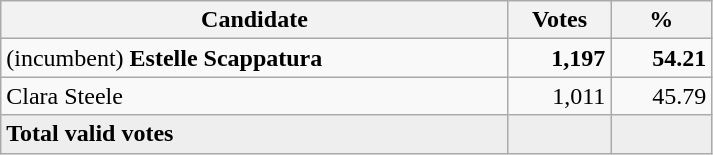<table style="width:475px;" class="wikitable">
<tr>
<th align="center">Candidate</th>
<th align="center">Votes</th>
<th align="center">%</th>
</tr>
<tr>
<td align="left">(incumbent) <strong>Estelle Scappatura</strong></td>
<td align="right"><strong>1,197</strong></td>
<td align="right"><strong>54.21</strong></td>
</tr>
<tr>
<td align="left">Clara Steele</td>
<td align="right">1,011</td>
<td align="right">45.79</td>
</tr>
<tr bgcolor="#EEEEEE">
<td align="left"><strong>Total valid votes</strong></td>
<td align="right"></td>
<td align="right"></td>
</tr>
</table>
